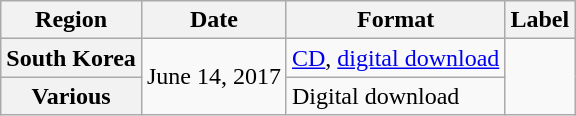<table class="wikitable plainrowheaders">
<tr>
<th>Region</th>
<th>Date</th>
<th>Format</th>
<th>Label</th>
</tr>
<tr>
<th scope="row">South Korea</th>
<td rowspan="2">June 14, 2017</td>
<td><a href='#'>CD</a>, <a href='#'>digital download</a></td>
<td rowspan="2"></td>
</tr>
<tr>
<th scope="row">Various</th>
<td>Digital download</td>
</tr>
</table>
